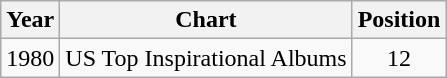<table class="wikitable">
<tr>
<th>Year</th>
<th>Chart</th>
<th>Position</th>
</tr>
<tr>
<td>1980</td>
<td>US Top Inspirational Albums</td>
<td style="text-align:center;">12</td>
</tr>
</table>
